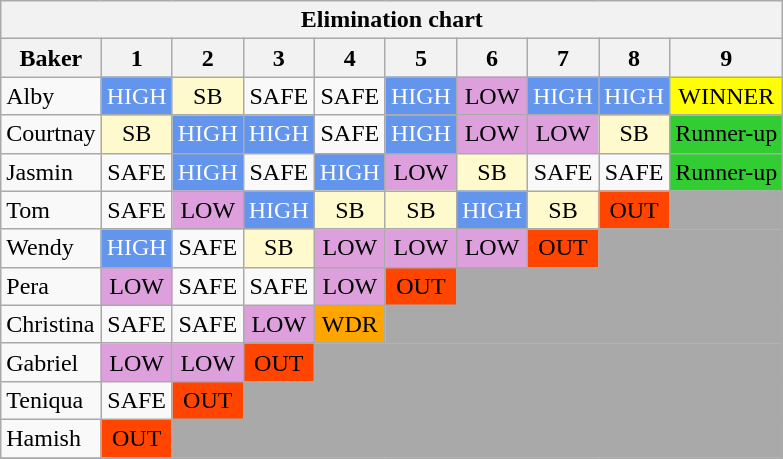<table class="wikitable" style="text-align:center">
<tr>
<th ! colspan="10">Elimination chart</th>
</tr>
<tr>
<th>Baker</th>
<th>1</th>
<th>2</th>
<th>3</th>
<th>4</th>
<th>5</th>
<th>6</th>
<th>7</th>
<th>8</th>
<th>9</th>
</tr>
<tr>
<td align="left">Alby</td>
<td style="background:CornflowerBlue;color:white">HIGH</td>
<td style="background:LemonChiffon;">SB</td>
<td>SAFE</td>
<td>SAFE</td>
<td style="background:CornflowerBlue;color:white">HIGH</td>
<td style="background:Plum;">LOW</td>
<td style="background:CornflowerBlue;color:white">HIGH</td>
<td style="background:CornflowerBlue;color:white">HIGH</td>
<td style="background:Yellow;">WINNER</td>
</tr>
<tr>
<td align="left">Courtnay</td>
<td style="background:LemonChiffon;">SB</td>
<td style="background:CornflowerBlue;color:white">HIGH</td>
<td style="background:CornflowerBlue;color:white">HIGH</td>
<td>SAFE</td>
<td style="background:CornflowerBlue;color:white">HIGH</td>
<td style="background:Plum;">LOW</td>
<td style="background:Plum;">LOW</td>
<td style="background:LemonChiffon;">SB</td>
<td style="background:LimeGreen;">Runner-up</td>
</tr>
<tr>
<td align="left">Jasmin</td>
<td>SAFE</td>
<td style="background:CornflowerBlue;color:white">HIGH</td>
<td>SAFE</td>
<td style="background:CornflowerBlue;color:white">HIGH</td>
<td style="background:Plum;">LOW</td>
<td style="background:LemonChiffon;">SB</td>
<td>SAFE</td>
<td>SAFE</td>
<td style="background:LimeGreen;">Runner-up</td>
</tr>
<tr>
<td align="left">Tom</td>
<td>SAFE</td>
<td style="background:Plum;">LOW</td>
<td style="background:CornflowerBlue;color:white">HIGH</td>
<td style="background:LemonChiffon;">SB</td>
<td style="background:LemonChiffon;">SB</td>
<td style="background:CornflowerBlue;color:white">HIGH</td>
<td style="background:LemonChiffon;">SB</td>
<td style="background:orangered;">OUT</td>
<td style="background:darkgrey;"></td>
</tr>
<tr>
<td align="left">Wendy</td>
<td style="background:CornflowerBlue;color:white">HIGH</td>
<td>SAFE</td>
<td style="background:LemonChiffon;">SB</td>
<td style="background:Plum;">LOW</td>
<td style="background:Plum;">LOW</td>
<td style="background:Plum;">LOW</td>
<td style="background:orangered;">OUT</td>
<td colspan="2" style="background:darkgrey;"></td>
</tr>
<tr>
<td align="left">Pera</td>
<td style="background:Plum;">LOW</td>
<td>SAFE</td>
<td>SAFE</td>
<td style="background:Plum;">LOW</td>
<td style="background:orangered;">OUT</td>
<td colspan="4" style="background:darkgrey;"></td>
</tr>
<tr>
<td align="left">Christina</td>
<td>SAFE</td>
<td>SAFE</td>
<td style="background:Plum;">LOW</td>
<td style="background:orange;">WDR</td>
<td colspan="5" style="background:darkgrey;"></td>
</tr>
<tr>
<td align="left">Gabriel</td>
<td style="background:Plum;">LOW</td>
<td style="background:Plum;">LOW</td>
<td style="background:orangered;">OUT</td>
<td colspan="6" style="background:darkgrey;"></td>
</tr>
<tr>
<td align="left">Teniqua</td>
<td>SAFE</td>
<td style="background:orangered;">OUT</td>
<td colspan="7" style="background:darkgrey;"></td>
</tr>
<tr>
<td align="left">Hamish</td>
<td style="background:orangered;">OUT</td>
<td colspan="8" style="background:darkgrey;"></td>
</tr>
<tr>
</tr>
</table>
